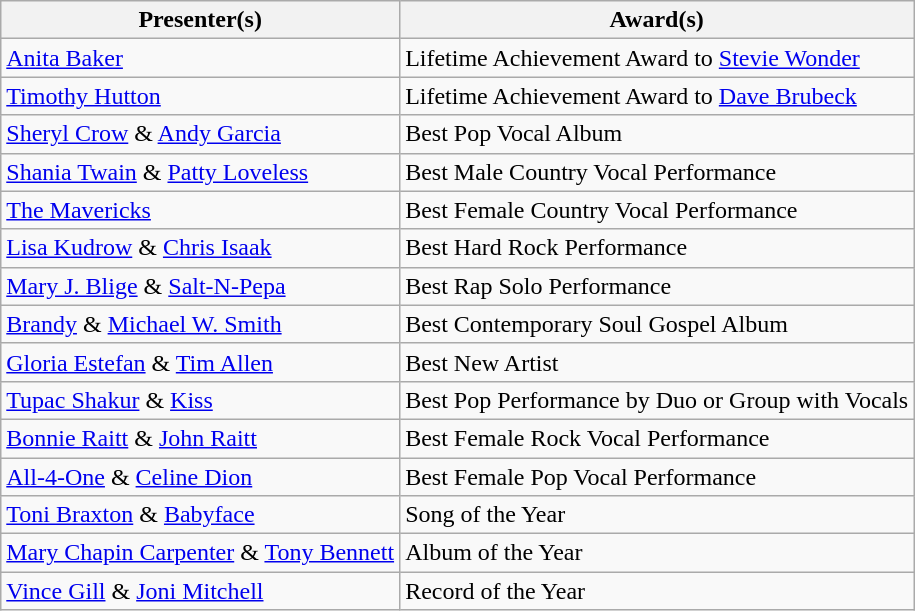<table class="wikitable">
<tr>
<th>Presenter(s)</th>
<th>Award(s)</th>
</tr>
<tr>
<td><a href='#'>Anita Baker</a></td>
<td>Lifetime Achievement Award to <a href='#'>Stevie Wonder</a></td>
</tr>
<tr>
<td><a href='#'>Timothy Hutton</a></td>
<td>Lifetime Achievement Award to <a href='#'>Dave Brubeck</a></td>
</tr>
<tr>
<td><a href='#'>Sheryl Crow</a> & <a href='#'>Andy Garcia</a></td>
<td>Best Pop Vocal Album</td>
</tr>
<tr>
<td><a href='#'>Shania Twain</a> & <a href='#'>Patty Loveless</a></td>
<td>Best Male Country Vocal Performance</td>
</tr>
<tr>
<td><a href='#'>The Mavericks</a></td>
<td>Best Female Country Vocal Performance</td>
</tr>
<tr>
<td><a href='#'>Lisa Kudrow</a> & <a href='#'>Chris Isaak</a></td>
<td>Best Hard Rock Performance</td>
</tr>
<tr>
<td><a href='#'>Mary J. Blige</a> & <a href='#'>Salt-N-Pepa</a></td>
<td>Best Rap Solo Performance</td>
</tr>
<tr>
<td><a href='#'>Brandy</a> & <a href='#'>Michael W. Smith</a></td>
<td>Best Contemporary Soul Gospel Album</td>
</tr>
<tr>
<td><a href='#'>Gloria Estefan</a> & <a href='#'>Tim Allen</a></td>
<td>Best New Artist</td>
</tr>
<tr>
<td><a href='#'>Tupac Shakur</a> & <a href='#'>Kiss</a></td>
<td>Best Pop Performance by Duo or Group with Vocals</td>
</tr>
<tr>
<td><a href='#'>Bonnie Raitt</a> & <a href='#'>John Raitt</a></td>
<td>Best Female Rock Vocal Performance</td>
</tr>
<tr>
<td><a href='#'>All-4-One</a> & <a href='#'>Celine Dion</a></td>
<td>Best Female Pop Vocal Performance</td>
</tr>
<tr>
<td><a href='#'>Toni Braxton</a> & <a href='#'>Babyface</a></td>
<td>Song of the Year</td>
</tr>
<tr>
<td><a href='#'>Mary Chapin Carpenter</a> & <a href='#'>Tony Bennett</a></td>
<td>Album of the Year</td>
</tr>
<tr>
<td><a href='#'>Vince Gill</a> & <a href='#'>Joni Mitchell</a></td>
<td>Record of the Year</td>
</tr>
</table>
